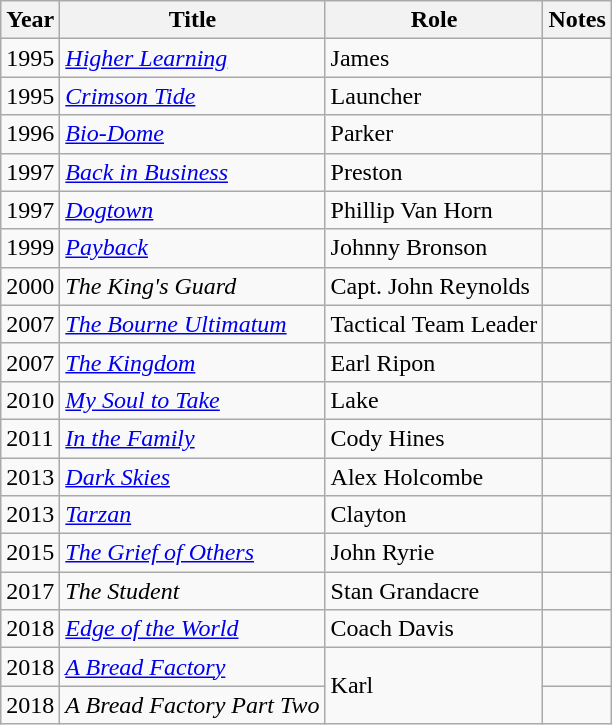<table class="wikitable sortable">
<tr>
<th>Year</th>
<th>Title</th>
<th>Role</th>
<th>Notes</th>
</tr>
<tr>
<td>1995</td>
<td><em><a href='#'>Higher Learning</a></em></td>
<td>James</td>
<td></td>
</tr>
<tr>
<td>1995</td>
<td><a href='#'><em>Crimson Tide</em></a></td>
<td>Launcher</td>
<td></td>
</tr>
<tr>
<td>1996</td>
<td><em><a href='#'>Bio-Dome</a></em></td>
<td>Parker</td>
<td></td>
</tr>
<tr>
<td>1997</td>
<td><a href='#'><em>Back in Business</em></a></td>
<td>Preston</td>
<td></td>
</tr>
<tr>
<td>1997</td>
<td><a href='#'><em>Dogtown</em></a></td>
<td>Phillip Van Horn</td>
<td></td>
</tr>
<tr>
<td>1999</td>
<td><a href='#'><em>Payback</em></a></td>
<td>Johnny Bronson</td>
<td></td>
</tr>
<tr>
<td>2000</td>
<td><em>The King's Guard</em></td>
<td>Capt. John Reynolds</td>
<td></td>
</tr>
<tr>
<td>2007</td>
<td><a href='#'><em>The Bourne Ultimatum</em></a></td>
<td>Tactical Team Leader</td>
<td></td>
</tr>
<tr>
<td>2007</td>
<td><a href='#'><em>The Kingdom</em></a></td>
<td>Earl Ripon</td>
<td></td>
</tr>
<tr>
<td>2010</td>
<td><em><a href='#'>My Soul to Take</a></em></td>
<td>Lake</td>
<td></td>
</tr>
<tr>
<td>2011</td>
<td><a href='#'><em>In the Family</em></a></td>
<td>Cody Hines</td>
<td></td>
</tr>
<tr>
<td>2013</td>
<td><a href='#'><em>Dark Skies</em></a></td>
<td>Alex Holcombe</td>
<td></td>
</tr>
<tr>
<td>2013</td>
<td><a href='#'><em>Tarzan</em></a></td>
<td>Clayton</td>
<td></td>
</tr>
<tr>
<td>2015</td>
<td><em><a href='#'>The Grief of Others</a></em></td>
<td>John Ryrie</td>
<td></td>
</tr>
<tr>
<td>2017</td>
<td><em>The Student</em></td>
<td>Stan Grandacre</td>
<td></td>
</tr>
<tr>
<td>2018</td>
<td><a href='#'><em>Edge of the World</em></a></td>
<td>Coach Davis</td>
<td></td>
</tr>
<tr>
<td>2018</td>
<td><em><a href='#'>A Bread Factory</a></em></td>
<td rowspan="2">Karl</td>
<td></td>
</tr>
<tr>
<td>2018</td>
<td><em>A Bread Factory Part Two</em></td>
<td></td>
</tr>
</table>
